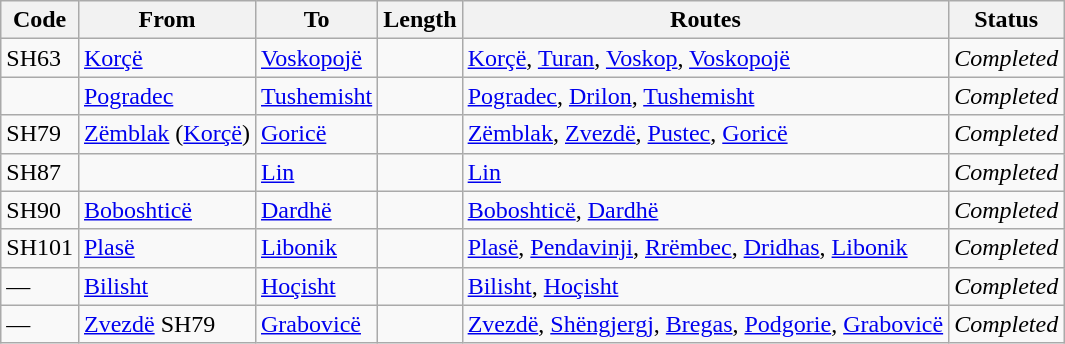<table class="wikitable sortable">
<tr>
<th>Code</th>
<th>From</th>
<th>To</th>
<th>Length</th>
<th>Routes</th>
<th>Status</th>
</tr>
<tr>
<td>SH63</td>
<td><a href='#'>Korçë</a> </td>
<td><a href='#'>Voskopojë</a></td>
<td></td>
<td><a href='#'>Korçë</a>, <a href='#'>Turan</a>, <a href='#'>Voskop</a>, <a href='#'>Voskopojë</a></td>
<td><em>Completed</em></td>
</tr>
<tr>
<td></td>
<td><a href='#'>Pogradec</a> </td>
<td><a href='#'>Tushemisht</a> </td>
<td></td>
<td><a href='#'>Pogradec</a>, <a href='#'>Drilon</a>, <a href='#'>Tushemisht</a></td>
<td><em>Completed</em></td>
</tr>
<tr>
<td>SH79</td>
<td><a href='#'>Zëmblak</a> (<a href='#'>Korçë</a>) </td>
<td><a href='#'>Goricë</a> </td>
<td></td>
<td><a href='#'>Zëmblak</a>, <a href='#'>Zvezdë</a>, <a href='#'>Pustec</a>, <a href='#'>Goricë</a></td>
<td><em>Completed</em></td>
</tr>
<tr>
<td>SH87</td>
<td></td>
<td><a href='#'>Lin</a></td>
<td></td>
<td><a href='#'>Lin</a></td>
<td><em>Completed</em></td>
</tr>
<tr>
<td>SH90</td>
<td><a href='#'>Boboshticë</a><br></td>
<td><a href='#'>Dardhë</a></td>
<td></td>
<td><a href='#'>Boboshticë</a>, <a href='#'>Dardhë</a></td>
<td><em>Completed</em></td>
</tr>
<tr>
<td>SH101</td>
<td><a href='#'>Plasë</a><br></td>
<td><a href='#'>Libonik</a><br></td>
<td></td>
<td><a href='#'>Plasë</a>, <a href='#'>Pendavinji</a>, <a href='#'>Rrëmbec</a>, <a href='#'>Dridhas</a>, <a href='#'>Libonik</a></td>
<td><em>Completed</em></td>
</tr>
<tr>
<td>—</td>
<td><a href='#'>Bilisht</a><br></td>
<td><a href='#'>Hoçisht</a></td>
<td></td>
<td><a href='#'>Bilisht</a>, <a href='#'>Hoçisht</a></td>
<td><em>Completed</em></td>
</tr>
<tr>
<td>—</td>
<td><a href='#'>Zvezdë</a> SH79</td>
<td><a href='#'>Grabovicë</a><br></td>
<td></td>
<td><a href='#'>Zvezdë</a>, <a href='#'>Shëngjergj</a>, <a href='#'>Bregas</a>, <a href='#'>Podgorie</a>, <a href='#'>Grabovicë</a></td>
<td><em>Completed</em></td>
</tr>
</table>
